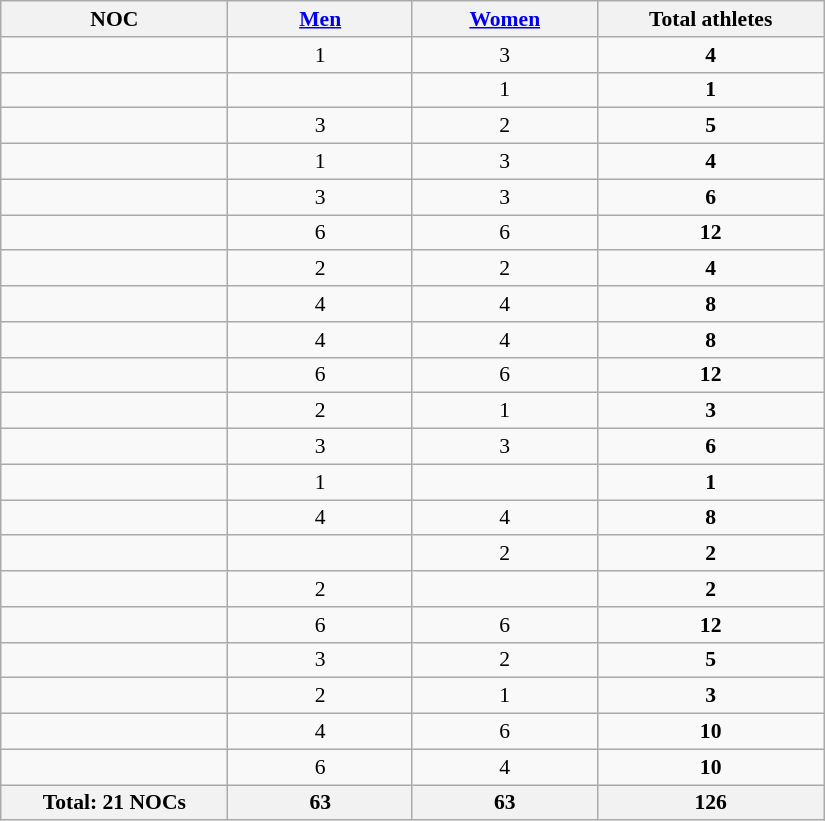<table class="wikitable collapsible sortable"  style="width:550px; text-align:center; font-size:90%;">
<tr>
<th style="text-align:center; width:100px;"><strong>NOC</strong></th>
<th width=80><strong><a href='#'>Men</a></strong></th>
<th width=80><strong><a href='#'>Women</a></strong></th>
<th width=100><strong>Total athletes</strong></th>
</tr>
<tr>
<td align=left></td>
<td>1</td>
<td>3</td>
<td><strong>4</strong></td>
</tr>
<tr>
<td align=left></td>
<td></td>
<td>1</td>
<td><strong>1</strong></td>
</tr>
<tr>
<td align=left></td>
<td>3</td>
<td>2</td>
<td><strong>5</strong></td>
</tr>
<tr>
<td align=left></td>
<td>1</td>
<td>3</td>
<td><strong>4</strong></td>
</tr>
<tr>
<td align=left></td>
<td>3</td>
<td>3</td>
<td><strong>6</strong></td>
</tr>
<tr>
<td align=left></td>
<td>6</td>
<td>6</td>
<td><strong>12</strong></td>
</tr>
<tr>
<td align=left></td>
<td>2</td>
<td>2</td>
<td><strong>4</strong></td>
</tr>
<tr>
<td align=left></td>
<td>4</td>
<td>4</td>
<td><strong>8</strong></td>
</tr>
<tr>
<td align=left></td>
<td>4</td>
<td>4</td>
<td><strong>8</strong></td>
</tr>
<tr>
<td align=left></td>
<td>6</td>
<td>6</td>
<td><strong>12</strong></td>
</tr>
<tr>
<td align=left></td>
<td>2</td>
<td>1</td>
<td><strong>3</strong></td>
</tr>
<tr>
<td align=left></td>
<td>3</td>
<td>3</td>
<td><strong>6</strong></td>
</tr>
<tr>
<td align=left></td>
<td>1</td>
<td></td>
<td><strong>1</strong></td>
</tr>
<tr>
<td align=left></td>
<td>4</td>
<td>4</td>
<td><strong>8</strong></td>
</tr>
<tr>
<td align=left></td>
<td></td>
<td>2</td>
<td><strong>2</strong></td>
</tr>
<tr>
<td align=left></td>
<td>2</td>
<td></td>
<td><strong>2</strong></td>
</tr>
<tr>
<td align=left></td>
<td>6</td>
<td>6</td>
<td><strong>12</strong></td>
</tr>
<tr>
<td align=left></td>
<td>3</td>
<td>2</td>
<td><strong>5</strong></td>
</tr>
<tr>
<td align=left></td>
<td>2</td>
<td>1</td>
<td><strong>3</strong></td>
</tr>
<tr>
<td align=left></td>
<td>4</td>
<td>6</td>
<td><strong>10</strong></td>
</tr>
<tr>
<td align=left></td>
<td>6</td>
<td>4</td>
<td><strong>10</strong></td>
</tr>
<tr>
<th>Total: 21 NOCs</th>
<th>63</th>
<th>63</th>
<th>126</th>
</tr>
</table>
